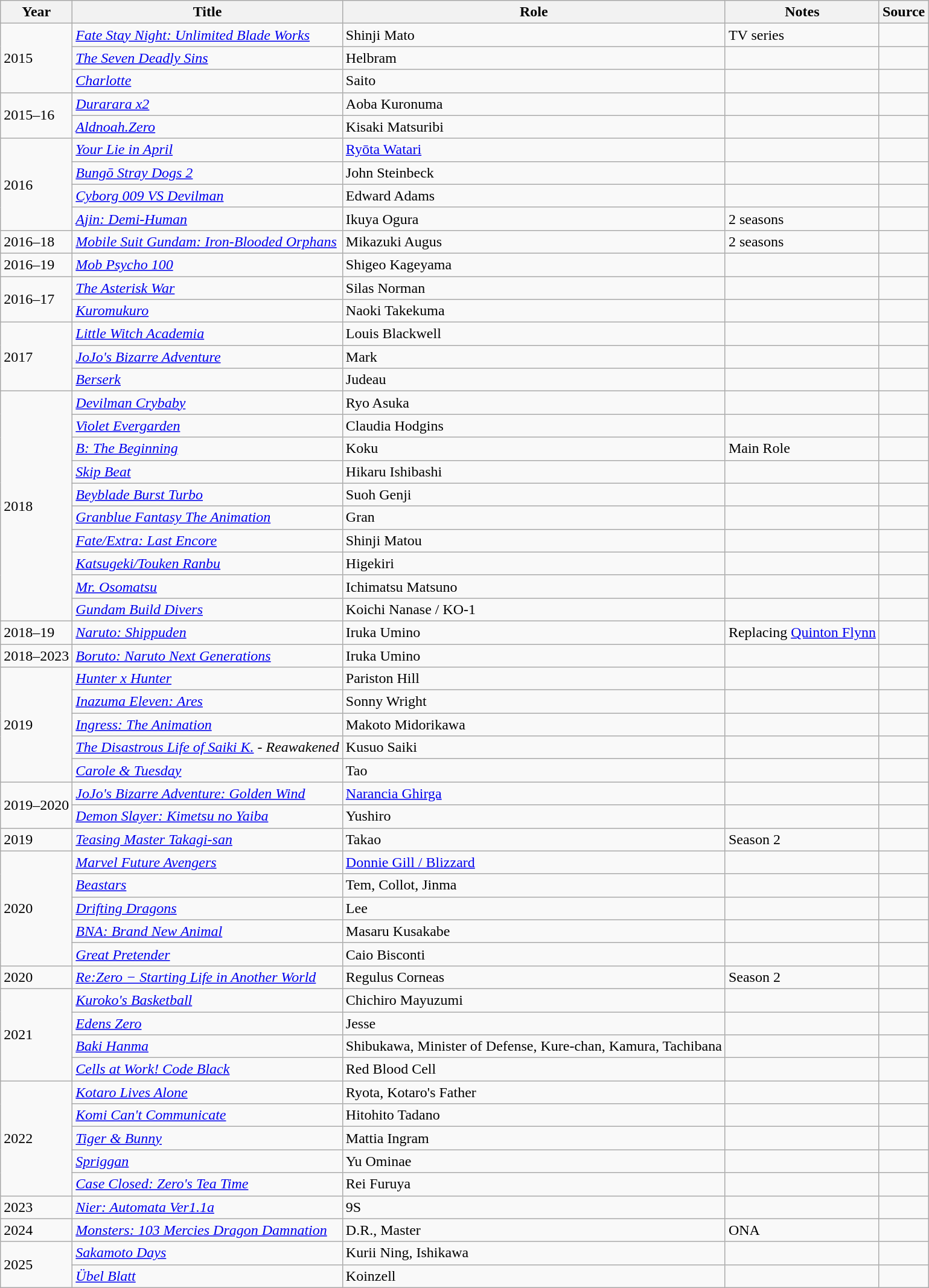<table class="wikitable sortable plainrowheaders">
<tr>
<th scope="col">Year</th>
<th scope="col">Title</th>
<th scope="col">Role</th>
<th class="unsortable" scope="col">Notes</th>
<th class="unsortable" scope="col">Source</th>
</tr>
<tr>
<td rowspan="3">2015</td>
<td><a href='#'><em>Fate Stay Night: Unlimited Blade Works</em></a></td>
<td>Shinji Mato</td>
<td>TV series</td>
<td></td>
</tr>
<tr>
<td><em><a href='#'>The Seven Deadly Sins</a></em></td>
<td>Helbram</td>
<td></td>
<td></td>
</tr>
<tr>
<td><em><a href='#'>Charlotte</a></em></td>
<td>Saito</td>
<td></td>
<td></td>
</tr>
<tr>
<td rowspan="2">2015–16</td>
<td><a href='#'><em>Durarara x2</em></a></td>
<td>Aoba Kuronuma</td>
<td></td>
<td></td>
</tr>
<tr>
<td><em><a href='#'>Aldnoah.Zero</a></em></td>
<td>Kisaki Matsuribi</td>
<td></td>
<td></td>
</tr>
<tr>
<td rowspan="4">2016</td>
<td><em><a href='#'>Your Lie in April</a></em></td>
<td><a href='#'>Ryōta Watari</a></td>
<td></td>
<td></td>
</tr>
<tr>
<td><em><a href='#'>Bungō Stray Dogs 2</a></em></td>
<td>John Steinbeck</td>
<td></td>
<td></td>
</tr>
<tr>
<td><em><a href='#'>Cyborg 009 VS Devilman</a></em></td>
<td>Edward Adams</td>
<td></td>
<td></td>
</tr>
<tr>
<td><em><a href='#'>Ajin: Demi-Human</a></em></td>
<td>Ikuya Ogura</td>
<td>2 seasons</td>
<td></td>
</tr>
<tr>
<td>2016–18</td>
<td><em><a href='#'>Mobile Suit Gundam: Iron-Blooded Orphans</a></em></td>
<td>Mikazuki Augus</td>
<td>2 seasons</td>
<td></td>
</tr>
<tr>
<td>2016–19</td>
<td><em><a href='#'>Mob Psycho 100</a></em></td>
<td>Shigeo Kageyama</td>
<td></td>
<td></td>
</tr>
<tr>
<td rowspan="2">2016–17</td>
<td><em><a href='#'>The Asterisk War</a></em></td>
<td>Silas Norman</td>
<td></td>
<td></td>
</tr>
<tr>
<td><em><a href='#'>Kuromukuro</a></em></td>
<td>Naoki Takekuma</td>
<td></td>
<td></td>
</tr>
<tr>
<td rowspan="3">2017</td>
<td><em><a href='#'>Little Witch Academia</a></em></td>
<td>Louis Blackwell</td>
<td></td>
<td></td>
</tr>
<tr>
<td><em><a href='#'>JoJo's Bizarre Adventure</a></em></td>
<td>Mark</td>
<td></td>
<td></td>
</tr>
<tr>
<td><em><a href='#'>Berserk</a></em></td>
<td>Judeau</td>
<td></td>
<td></td>
</tr>
<tr>
<td rowspan="10">2018</td>
<td><em><a href='#'>Devilman Crybaby</a></em></td>
<td>Ryo Asuka</td>
<td></td>
<td></td>
</tr>
<tr>
<td><em><a href='#'>Violet Evergarden</a></em></td>
<td>Claudia Hodgins</td>
<td></td>
<td></td>
</tr>
<tr>
<td><em><a href='#'>B: The Beginning</a></em></td>
<td>Koku</td>
<td>Main Role</td>
</tr>
<tr>
<td><em><a href='#'>Skip Beat</a></em></td>
<td>Hikaru Ishibashi</td>
<td></td>
<td></td>
</tr>
<tr>
<td><em><a href='#'>Beyblade Burst Turbo</a></em></td>
<td>Suoh Genji</td>
<td></td>
<td></td>
</tr>
<tr>
<td><em><a href='#'>Granblue Fantasy The Animation</a></em></td>
<td>Gran</td>
<td></td>
<td></td>
</tr>
<tr>
<td><em><a href='#'>Fate/Extra: Last Encore</a></em></td>
<td>Shinji Matou</td>
<td></td>
<td></td>
</tr>
<tr>
<td><em><a href='#'>Katsugeki/Touken Ranbu</a></em></td>
<td>Higekiri</td>
<td></td>
<td></td>
</tr>
<tr>
<td><em><a href='#'>Mr. Osomatsu</a></em></td>
<td>Ichimatsu Matsuno</td>
<td></td>
<td></td>
</tr>
<tr>
<td><em><a href='#'>Gundam Build Divers</a></em></td>
<td>Koichi Nanase / KO-1</td>
<td></td>
<td></td>
</tr>
<tr>
<td>2018–19</td>
<td><em><a href='#'>Naruto: Shippuden</a></em></td>
<td>Iruka Umino</td>
<td>Replacing <a href='#'>Quinton Flynn</a></td>
<td></td>
</tr>
<tr>
<td>2018–2023</td>
<td><em><a href='#'>Boruto: Naruto Next Generations</a></em></td>
<td>Iruka Umino</td>
<td></td>
<td></td>
</tr>
<tr>
<td rowspan="5">2019</td>
<td><em><a href='#'>Hunter x Hunter</a></em></td>
<td>Pariston Hill</td>
<td></td>
<td></td>
</tr>
<tr>
<td><em><a href='#'>Inazuma Eleven: Ares</a></em></td>
<td>Sonny Wright</td>
<td></td>
<td></td>
</tr>
<tr>
<td><em><a href='#'>Ingress: The Animation</a></em></td>
<td>Makoto Midorikawa</td>
<td></td>
<td></td>
</tr>
<tr>
<td><em><a href='#'>The Disastrous Life of Saiki K.</a> - Reawakened</em></td>
<td>Kusuo Saiki</td>
<td></td>
<td></td>
</tr>
<tr>
<td><em><a href='#'>Carole & Tuesday</a></em></td>
<td>Tao</td>
<td></td>
<td></td>
</tr>
<tr>
<td rowspan="2">2019–2020</td>
<td><em><a href='#'>JoJo's Bizarre Adventure: Golden Wind</a></em></td>
<td><a href='#'>Narancia Ghirga</a></td>
<td></td>
<td></td>
</tr>
<tr>
<td><em><a href='#'>Demon Slayer: Kimetsu no Yaiba</a></em></td>
<td>Yushiro</td>
<td></td>
<td></td>
</tr>
<tr>
<td>2019</td>
<td><em><a href='#'>Teasing Master Takagi-san</a></em></td>
<td>Takao</td>
<td>Season 2</td>
<td></td>
</tr>
<tr>
<td rowspan="5">2020</td>
<td><em><a href='#'>Marvel Future Avengers</a></em></td>
<td><a href='#'>Donnie Gill / Blizzard</a></td>
<td></td>
<td></td>
</tr>
<tr>
<td><em><a href='#'>Beastars</a></em></td>
<td>Tem, Collot, Jinma</td>
<td></td>
<td></td>
</tr>
<tr>
<td><em><a href='#'>Drifting Dragons</a></em></td>
<td>Lee</td>
<td></td>
<td></td>
</tr>
<tr>
<td><em><a href='#'>BNA: Brand New Animal</a></em></td>
<td>Masaru Kusakabe</td>
<td></td>
<td></td>
</tr>
<tr>
<td><em><a href='#'>Great Pretender</a></em></td>
<td>Caio Bisconti</td>
<td></td>
<td></td>
</tr>
<tr>
<td>2020</td>
<td><em><a href='#'>Re:Zero − Starting Life in Another World</a></em></td>
<td>Regulus Corneas</td>
<td>Season 2</td>
<td></td>
</tr>
<tr>
<td rowspan="4">2021</td>
<td><em><a href='#'>Kuroko's Basketball</a></em></td>
<td>Chichiro Mayuzumi</td>
<td></td>
<td></td>
</tr>
<tr>
<td><em><a href='#'>Edens Zero</a></em></td>
<td>Jesse</td>
<td></td>
<td rowspan="1"></td>
</tr>
<tr>
<td><em><a href='#'>Baki Hanma</a></em></td>
<td>Shibukawa, Minister of Defense, Kure-chan, Kamura, Tachibana</td>
<td></td>
</tr>
<tr>
<td><em><a href='#'>Cells at Work! Code Black</a></em></td>
<td>Red Blood Cell</td>
<td></td>
<td></td>
</tr>
<tr>
<td rowspan="5">2022</td>
<td><em><a href='#'>Kotaro Lives Alone</a></em></td>
<td>Ryota, Kotaro's Father</td>
<td></td>
</tr>
<tr>
<td><em><a href='#'>Komi Can't Communicate</a></em></td>
<td>Hitohito Tadano</td>
<td></td>
<td></td>
</tr>
<tr>
<td><em><a href='#'>Tiger & Bunny</a></em></td>
<td>Mattia Ingram</td>
<td></td>
<td></td>
</tr>
<tr>
<td><em><a href='#'>Spriggan</a></em></td>
<td>Yu Ominae</td>
<td></td>
<td></td>
</tr>
<tr>
<td><em><a href='#'>Case Closed: Zero's Tea Time</a></em></td>
<td>Rei Furuya</td>
<td></td>
<td></td>
</tr>
<tr>
<td>2023</td>
<td><em><a href='#'>Nier: Automata Ver1.1a</a></em></td>
<td>9S</td>
<td></td>
<td></td>
</tr>
<tr>
<td>2024</td>
<td><em><a href='#'>Monsters: 103 Mercies Dragon Damnation</a></em></td>
<td>D.R., Master</td>
<td>ONA</td>
<td></td>
</tr>
<tr>
<td rowspan="2">2025</td>
<td><em><a href='#'>Sakamoto Days</a></em></td>
<td>Kurii Ning, Ishikawa</td>
<td></td>
<td></td>
</tr>
<tr>
<td><em><a href='#'>Übel Blatt</a></em></td>
<td>Koinzell</td>
<td></td>
<td></td>
</tr>
</table>
